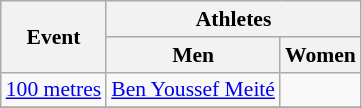<table class=wikitable style="font-size:90%">
<tr>
<th rowspan=2>Event</th>
<th colspan=2>Athletes</th>
</tr>
<tr>
<th>Men</th>
<th>Women</th>
</tr>
<tr>
<td><a href='#'>100 metres</a></td>
<td><a href='#'>Ben Youssef Meité</a></td>
<td></td>
</tr>
<tr>
</tr>
</table>
